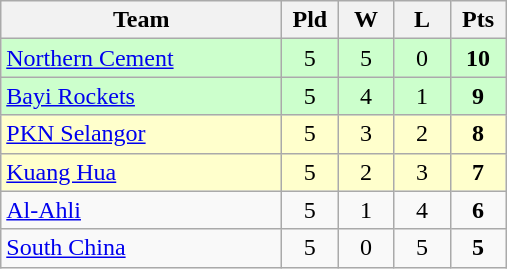<table class=wikitable style="text-align:center">
<tr>
<th width=180>Team</th>
<th width=30>Pld</th>
<th width=30>W</th>
<th width=30>L</th>
<th width=30>Pts</th>
</tr>
<tr bgcolor="#ccffcc">
<td align="left"> <a href='#'>Northern Cement</a></td>
<td>5</td>
<td>5</td>
<td>0</td>
<td><strong>10</strong></td>
</tr>
<tr bgcolor="#ccffcc">
<td align="left"> <a href='#'>Bayi Rockets</a></td>
<td>5</td>
<td>4</td>
<td>1</td>
<td><strong>9</strong></td>
</tr>
<tr bgcolor="ffffcc">
<td align="left"> <a href='#'>PKN Selangor</a></td>
<td>5</td>
<td>3</td>
<td>2</td>
<td><strong>8</strong></td>
</tr>
<tr bgcolor="ffffcc">
<td align="left"> <a href='#'>Kuang Hua</a></td>
<td>5</td>
<td>2</td>
<td>3</td>
<td><strong>7</strong></td>
</tr>
<tr>
<td align="left"> <a href='#'>Al-Ahli</a></td>
<td>5</td>
<td>1</td>
<td>4</td>
<td><strong>6</strong></td>
</tr>
<tr>
<td align="left"> <a href='#'>South China</a></td>
<td>5</td>
<td>0</td>
<td>5</td>
<td><strong>5</strong></td>
</tr>
</table>
